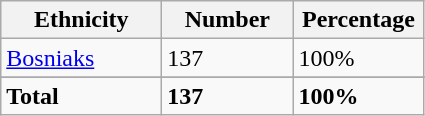<table class="wikitable">
<tr>
<th width="100px">Ethnicity</th>
<th width="80px">Number</th>
<th width="80px">Percentage</th>
</tr>
<tr>
<td><a href='#'>Bosniaks</a></td>
<td>137</td>
<td>100%</td>
</tr>
<tr>
</tr>
<tr>
<td><strong>Total</strong></td>
<td><strong>137</strong></td>
<td><strong>100%</strong></td>
</tr>
</table>
